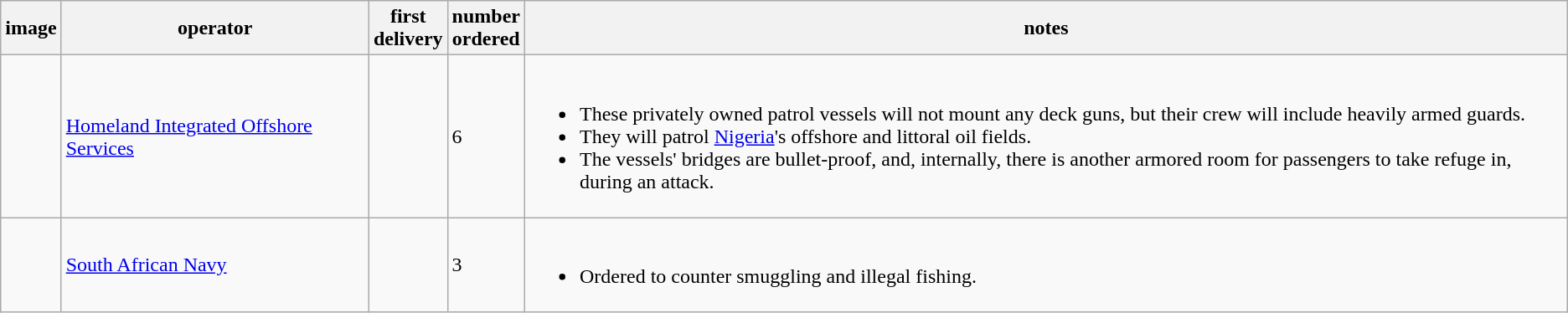<table class="wikitable">
<tr>
<th>image</th>
<th>operator</th>
<th>first<br>delivery</th>
<th>number<br>ordered</th>
<th>notes</th>
</tr>
<tr>
<td></td>
<td><a href='#'>Homeland Integrated Offshore Services</a></td>
<td></td>
<td>6</td>
<td><br><ul><li>These privately owned patrol vessels will not mount any deck guns, but their crew will include heavily armed guards.</li><li>They will patrol <a href='#'>Nigeria</a>'s offshore and littoral oil fields.</li><li>The vessels' bridges are bullet-proof, and, internally, there is another armored room for passengers to take refuge in, during an attack.</li></ul></td>
</tr>
<tr>
<td></td>
<td><a href='#'>South African Navy</a></td>
<td></td>
<td>3</td>
<td><br><ul><li>Ordered to counter smuggling and illegal fishing.</li></ul></td>
</tr>
</table>
